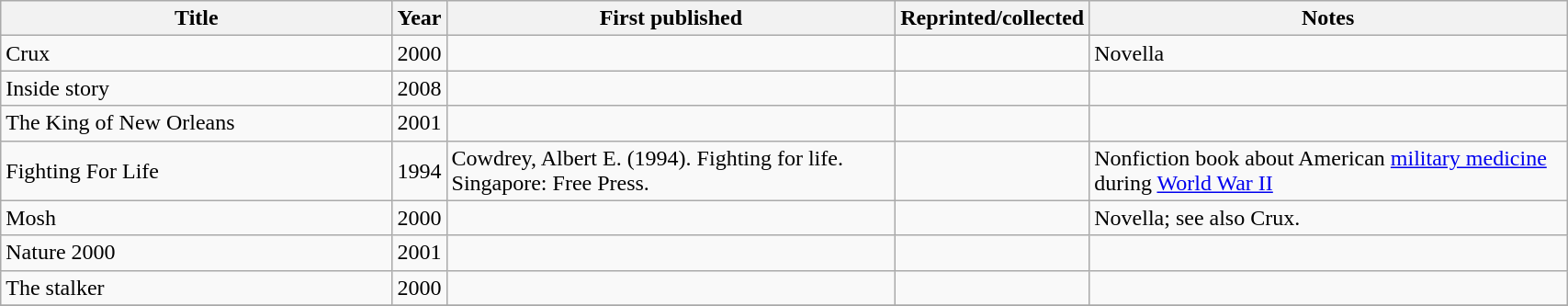<table class='wikitable sortable' width='90%'>
<tr>
<th width=25%>Title</th>
<th>Year</th>
<th>First published</th>
<th>Reprinted/collected</th>
<th>Notes</th>
</tr>
<tr>
<td>Crux</td>
<td>2000</td>
<td></td>
<td></td>
<td>Novella</td>
</tr>
<tr>
<td>Inside story</td>
<td>2008</td>
<td></td>
<td></td>
<td></td>
</tr>
<tr>
<td>The King of New Orleans</td>
<td>2001</td>
<td></td>
<td></td>
<td></td>
</tr>
<tr>
<td>Fighting For Life</td>
<td>1994</td>
<td>Cowdrey, Albert E. (1994). Fighting for life. Singapore: Free Press.</td>
<td></td>
<td>Nonfiction book about American <a href='#'>military medicine</a> during <a href='#'>World War II</a></td>
</tr>
<tr>
<td>Mosh</td>
<td>2000</td>
<td></td>
<td></td>
<td>Novella; see also Crux.</td>
</tr>
<tr>
<td>Nature 2000</td>
<td>2001</td>
<td></td>
<td></td>
<td></td>
</tr>
<tr>
<td>The stalker</td>
<td>2000</td>
<td></td>
<td></td>
<td></td>
</tr>
<tr>
</tr>
</table>
